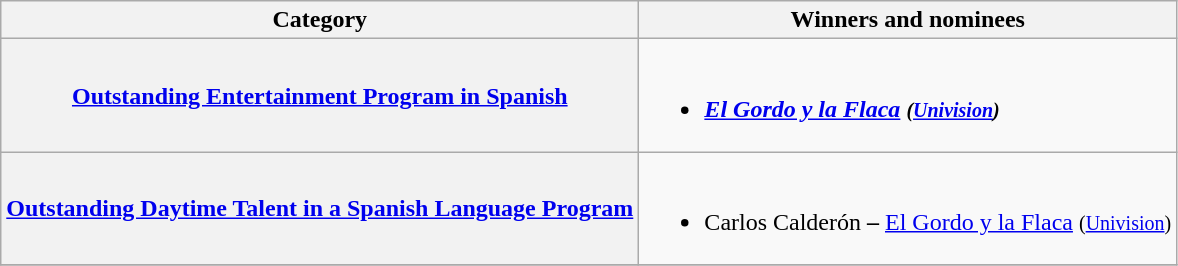<table class="wikitable sortable">
<tr>
<th scope="col">Category</th>
<th scope="col">Winners and nominees</th>
</tr>
<tr>
<th scope="row"><a href='#'>Outstanding Entertainment Program in Spanish</a></th>
<td><br><ul><li><strong><em><a href='#'>El Gordo y la Flaca</a><em> <small>(<a href='#'>Univision</a>)</small><strong></li></ul></td>
</tr>
<tr>
<th scope="row"><a href='#'>Outstanding Daytime Talent in a Spanish Language Program</a></th>
<td><br><ul><li></strong>Carlos Calderón<strong> – </em></strong><a href='#'>El Gordo y la Flaca</a></em> <small>(<a href='#'>Univision</a>)</small></strong></li></ul></td>
</tr>
<tr>
</tr>
</table>
